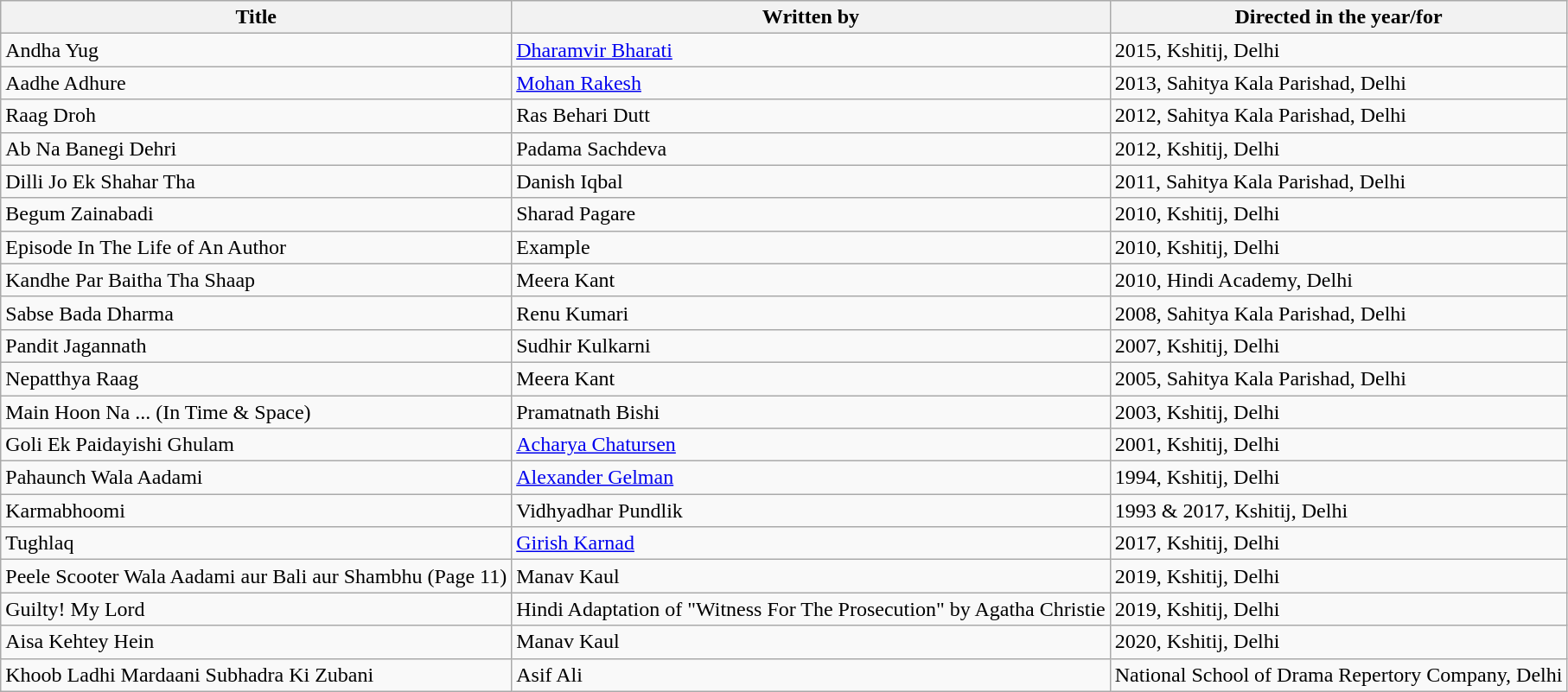<table class="wikitable sortable">
<tr>
<th>Title</th>
<th>Written by</th>
<th>Directed in the year/for</th>
</tr>
<tr>
<td>Andha Yug</td>
<td><a href='#'>Dharamvir Bharati</a></td>
<td>2015, Kshitij, Delhi</td>
</tr>
<tr>
<td>Aadhe Adhure</td>
<td><a href='#'>Mohan Rakesh</a></td>
<td>2013, Sahitya Kala Parishad, Delhi</td>
</tr>
<tr>
<td>Raag Droh</td>
<td>Ras Behari Dutt</td>
<td>2012, Sahitya Kala Parishad, Delhi</td>
</tr>
<tr>
<td>Ab Na Banegi Dehri</td>
<td>Padama Sachdeva</td>
<td>2012, Kshitij, Delhi</td>
</tr>
<tr>
<td>Dilli Jo Ek Shahar Tha</td>
<td>Danish Iqbal</td>
<td>2011, Sahitya Kala Parishad, Delhi</td>
</tr>
<tr>
<td>Begum Zainabadi</td>
<td>Sharad Pagare</td>
<td>2010, Kshitij, Delhi</td>
</tr>
<tr>
<td>Episode In The Life of An Author</td>
<td>Example</td>
<td>2010, Kshitij, Delhi</td>
</tr>
<tr>
<td>Kandhe Par Baitha Tha Shaap</td>
<td>Meera Kant</td>
<td>2010, Hindi Academy, Delhi</td>
</tr>
<tr>
<td>Sabse Bada Dharma</td>
<td>Renu Kumari</td>
<td>2008, Sahitya Kala Parishad, Delhi</td>
</tr>
<tr>
<td>Pandit Jagannath</td>
<td>Sudhir Kulkarni</td>
<td>2007, Kshitij, Delhi</td>
</tr>
<tr>
<td>Nepatthya Raag</td>
<td>Meera Kant</td>
<td>2005, Sahitya Kala Parishad, Delhi</td>
</tr>
<tr>
<td>Main Hoon Na ... (In Time & Space)</td>
<td>Pramatnath Bishi</td>
<td>2003, Kshitij, Delhi</td>
</tr>
<tr>
<td>Goli Ek Paidayishi Ghulam</td>
<td><a href='#'>Acharya Chatursen</a></td>
<td>2001, Kshitij, Delhi</td>
</tr>
<tr>
<td>Pahaunch Wala Aadami</td>
<td><a href='#'>Alexander Gelman</a></td>
<td>1994, Kshitij, Delhi</td>
</tr>
<tr>
<td>Karmabhoomi</td>
<td>Vidhyadhar Pundlik</td>
<td>1993 & 2017, Kshitij, Delhi</td>
</tr>
<tr>
<td>Tughlaq </td>
<td><a href='#'>Girish Karnad</a></td>
<td>2017, Kshitij, Delhi</td>
</tr>
<tr>
<td>Peele Scooter Wala Aadami aur Bali aur Shambhu (Page 11) </td>
<td>Manav Kaul</td>
<td>2019, Kshitij, Delhi</td>
</tr>
<tr>
<td>Guilty! My Lord</td>
<td>Hindi Adaptation of "Witness For The Prosecution" by Agatha Christie</td>
<td>2019, Kshitij, Delhi</td>
</tr>
<tr>
<td>Aisa Kehtey Hein</td>
<td>Manav Kaul</td>
<td>2020, Kshitij, Delhi</td>
</tr>
<tr>
<td>Khoob Ladhi Mardaani Subhadra Ki Zubani</td>
<td>Asif Ali</td>
<td>National School of Drama Repertory Company, Delhi</td>
</tr>
</table>
